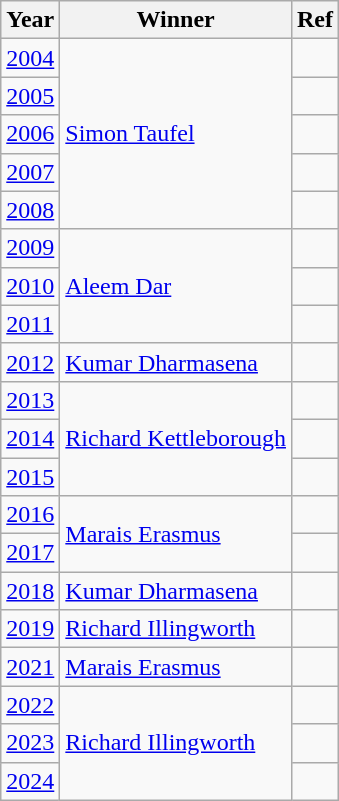<table class="wikitable">
<tr>
<th>Year</th>
<th>Winner</th>
<th>Ref</th>
</tr>
<tr>
<td><a href='#'>2004</a></td>
<td rowspan="5"> <a href='#'>Simon Taufel</a></td>
<td></td>
</tr>
<tr>
<td><a href='#'>2005</a></td>
<td></td>
</tr>
<tr>
<td><a href='#'>2006</a></td>
<td></td>
</tr>
<tr>
<td><a href='#'>2007</a></td>
<td></td>
</tr>
<tr>
<td><a href='#'>2008</a></td>
<td></td>
</tr>
<tr>
<td><a href='#'>2009</a></td>
<td rowspan="3"> <a href='#'>Aleem Dar</a></td>
<td></td>
</tr>
<tr>
<td><a href='#'>2010</a></td>
<td></td>
</tr>
<tr>
<td><a href='#'>2011</a></td>
<td></td>
</tr>
<tr>
<td><a href='#'>2012</a></td>
<td> <a href='#'>Kumar Dharmasena</a></td>
<td></td>
</tr>
<tr>
<td><a href='#'>2013</a></td>
<td rowspan="3"> <a href='#'>Richard Kettleborough</a></td>
<td></td>
</tr>
<tr>
<td><a href='#'>2014</a></td>
<td></td>
</tr>
<tr>
<td><a href='#'>2015</a></td>
<td></td>
</tr>
<tr>
<td><a href='#'>2016</a></td>
<td rowspan="2"> <a href='#'>Marais Erasmus</a></td>
<td></td>
</tr>
<tr>
<td><a href='#'>2017</a></td>
<td></td>
</tr>
<tr>
<td><a href='#'>2018</a></td>
<td> <a href='#'>Kumar Dharmasena</a></td>
<td></td>
</tr>
<tr>
<td><a href='#'>2019</a></td>
<td> <a href='#'>Richard Illingworth</a></td>
<td></td>
</tr>
<tr>
<td><a href='#'>2021</a></td>
<td> <a href='#'>Marais Erasmus</a></td>
<td></td>
</tr>
<tr>
<td><a href='#'>2022</a></td>
<td rowspan=3> <a href='#'>Richard Illingworth</a></td>
<td></td>
</tr>
<tr>
<td><a href='#'>2023</a></td>
<td></td>
</tr>
<tr>
<td><a href='#'>2024</a></td>
<td></td>
</tr>
</table>
